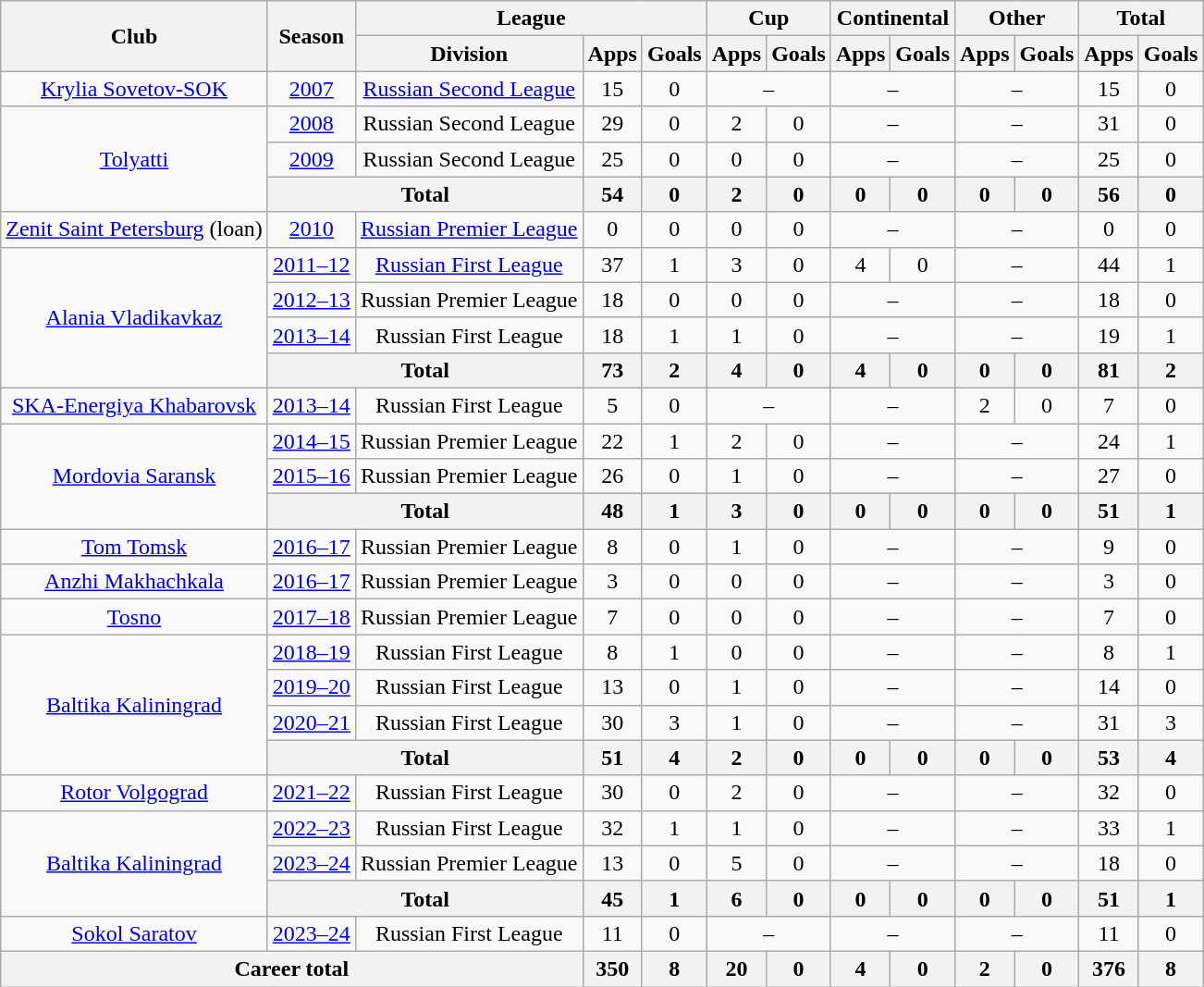<table class="wikitable" style="text-align: center;">
<tr>
<th rowspan=2>Club</th>
<th rowspan=2>Season</th>
<th colspan=3>League</th>
<th colspan=2>Cup</th>
<th colspan=2>Continental</th>
<th colspan=2>Other</th>
<th colspan=2>Total</th>
</tr>
<tr>
<th>Division</th>
<th>Apps</th>
<th>Goals</th>
<th>Apps</th>
<th>Goals</th>
<th>Apps</th>
<th>Goals</th>
<th>Apps</th>
<th>Goals</th>
<th>Apps</th>
<th>Goals</th>
</tr>
<tr>
<td><a href='#'>Krylia Sovetov-SOK</a></td>
<td><a href='#'>2007</a></td>
<td><a href='#'>Russian Second League</a></td>
<td>15</td>
<td>0</td>
<td colspan=2>–</td>
<td colspan=2>–</td>
<td colspan=2>–</td>
<td>15</td>
<td>0</td>
</tr>
<tr>
<td rowspan="3"><a href='#'>Tolyatti</a></td>
<td><a href='#'>2008</a></td>
<td>Russian Second League</td>
<td>29</td>
<td>0</td>
<td>2</td>
<td>0</td>
<td colspan=2>–</td>
<td colspan=2>–</td>
<td>31</td>
<td>0</td>
</tr>
<tr>
<td><a href='#'>2009</a></td>
<td>Russian Second League</td>
<td>25</td>
<td>0</td>
<td>0</td>
<td>0</td>
<td colspan=2>–</td>
<td colspan=2>–</td>
<td>25</td>
<td>0</td>
</tr>
<tr>
<th colspan=2>Total</th>
<th>54</th>
<th>0</th>
<th>2</th>
<th>0</th>
<th>0</th>
<th>0</th>
<th>0</th>
<th>0</th>
<th>56</th>
<th>0</th>
</tr>
<tr>
<td><a href='#'>Zenit Saint Petersburg</a> (loan)</td>
<td><a href='#'>2010</a></td>
<td><a href='#'>Russian Premier League</a></td>
<td>0</td>
<td>0</td>
<td>0</td>
<td>0</td>
<td colspan=2>–</td>
<td colspan=2>–</td>
<td>0</td>
<td>0</td>
</tr>
<tr>
<td rowspan="4"><a href='#'>Alania Vladikavkaz</a></td>
<td><a href='#'>2011–12</a></td>
<td><a href='#'>Russian First League</a></td>
<td>37</td>
<td>1</td>
<td>3</td>
<td>0</td>
<td>4</td>
<td>0</td>
<td colspan=2>–</td>
<td>44</td>
<td>1</td>
</tr>
<tr>
<td><a href='#'>2012–13</a></td>
<td>Russian Premier League</td>
<td>18</td>
<td>0</td>
<td>0</td>
<td>0</td>
<td colspan=2>–</td>
<td colspan=2>–</td>
<td>18</td>
<td>0</td>
</tr>
<tr>
<td><a href='#'>2013–14</a></td>
<td>Russian First League</td>
<td>18</td>
<td>1</td>
<td>1</td>
<td>0</td>
<td colspan=2>–</td>
<td colspan=2>–</td>
<td>19</td>
<td>1</td>
</tr>
<tr>
<th colspan=2>Total</th>
<th>73</th>
<th>2</th>
<th>4</th>
<th>0</th>
<th>4</th>
<th>0</th>
<th>0</th>
<th>0</th>
<th>81</th>
<th>2</th>
</tr>
<tr>
<td><a href='#'>SKA-Energiya Khabarovsk</a></td>
<td><a href='#'>2013–14</a></td>
<td>Russian First League</td>
<td>5</td>
<td>0</td>
<td colspan=2>–</td>
<td colspan=2>–</td>
<td>2</td>
<td>0</td>
<td>7</td>
<td>0</td>
</tr>
<tr>
<td rowspan="3"><a href='#'>Mordovia Saransk</a></td>
<td><a href='#'>2014–15</a></td>
<td>Russian Premier League</td>
<td>22</td>
<td>1</td>
<td>2</td>
<td>0</td>
<td colspan=2>–</td>
<td colspan=2>–</td>
<td>24</td>
<td>1</td>
</tr>
<tr>
<td><a href='#'>2015–16</a></td>
<td>Russian Premier League</td>
<td>26</td>
<td>0</td>
<td>1</td>
<td>0</td>
<td colspan=2>–</td>
<td colspan=2>–</td>
<td>27</td>
<td>0</td>
</tr>
<tr>
<th colspan=2>Total</th>
<th>48</th>
<th>1</th>
<th>3</th>
<th>0</th>
<th>0</th>
<th>0</th>
<th>0</th>
<th>0</th>
<th>51</th>
<th>1</th>
</tr>
<tr>
<td><a href='#'>Tom Tomsk</a></td>
<td><a href='#'>2016–17</a></td>
<td>Russian Premier League</td>
<td>8</td>
<td>0</td>
<td>1</td>
<td>0</td>
<td colspan=2>–</td>
<td colspan=2>–</td>
<td>9</td>
<td>0</td>
</tr>
<tr>
<td><a href='#'>Anzhi Makhachkala</a></td>
<td><a href='#'>2016–17</a></td>
<td>Russian Premier League</td>
<td>3</td>
<td>0</td>
<td>0</td>
<td>0</td>
<td colspan=2>–</td>
<td colspan=2>–</td>
<td>3</td>
<td>0</td>
</tr>
<tr>
<td><a href='#'>Tosno</a></td>
<td><a href='#'>2017–18</a></td>
<td>Russian Premier League</td>
<td>7</td>
<td>0</td>
<td>0</td>
<td>0</td>
<td colspan=2>–</td>
<td colspan=2>–</td>
<td>7</td>
<td>0</td>
</tr>
<tr>
<td rowspan="4"><a href='#'>Baltika Kaliningrad</a></td>
<td><a href='#'>2018–19</a></td>
<td>Russian First League</td>
<td>8</td>
<td>1</td>
<td>0</td>
<td>0</td>
<td colspan=2>–</td>
<td colspan=2>–</td>
<td>8</td>
<td>1</td>
</tr>
<tr>
<td><a href='#'>2019–20</a></td>
<td>Russian First League</td>
<td>13</td>
<td>0</td>
<td>1</td>
<td>0</td>
<td colspan=2>–</td>
<td colspan=2>–</td>
<td>14</td>
<td>0</td>
</tr>
<tr>
<td><a href='#'>2020–21</a></td>
<td>Russian First League</td>
<td>30</td>
<td>3</td>
<td>1</td>
<td>0</td>
<td colspan=2>–</td>
<td colspan=2>–</td>
<td>31</td>
<td>3</td>
</tr>
<tr>
<th colspan=2>Total</th>
<th>51</th>
<th>4</th>
<th>2</th>
<th>0</th>
<th>0</th>
<th>0</th>
<th>0</th>
<th>0</th>
<th>53</th>
<th>4</th>
</tr>
<tr>
<td><a href='#'>Rotor Volgograd</a></td>
<td><a href='#'>2021–22</a></td>
<td>Russian First League</td>
<td>30</td>
<td>0</td>
<td>2</td>
<td>0</td>
<td colspan=2>–</td>
<td colspan=2>–</td>
<td>32</td>
<td>0</td>
</tr>
<tr>
<td rowspan="3"><a href='#'>Baltika Kaliningrad</a></td>
<td><a href='#'>2022–23</a></td>
<td>Russian First League</td>
<td>32</td>
<td>1</td>
<td>1</td>
<td>0</td>
<td colspan=2>–</td>
<td colspan=2>–</td>
<td>33</td>
<td>1</td>
</tr>
<tr>
<td><a href='#'>2023–24</a></td>
<td>Russian Premier League</td>
<td>13</td>
<td>0</td>
<td>5</td>
<td>0</td>
<td colspan=2>–</td>
<td colspan=2>–</td>
<td>18</td>
<td>0</td>
</tr>
<tr>
<th colspan=2>Total</th>
<th>45</th>
<th>1</th>
<th>6</th>
<th>0</th>
<th>0</th>
<th>0</th>
<th>0</th>
<th>0</th>
<th>51</th>
<th>1</th>
</tr>
<tr>
<td><a href='#'>Sokol Saratov</a></td>
<td><a href='#'>2023–24</a></td>
<td>Russian First League</td>
<td>11</td>
<td>0</td>
<td colspan=2>–</td>
<td colspan=2>–</td>
<td colspan=2>–</td>
<td>11</td>
<td>0</td>
</tr>
<tr>
<th colspan=3>Career total</th>
<th>350</th>
<th>8</th>
<th>20</th>
<th>0</th>
<th>4</th>
<th>0</th>
<th>2</th>
<th>0</th>
<th>376</th>
<th>8</th>
</tr>
</table>
